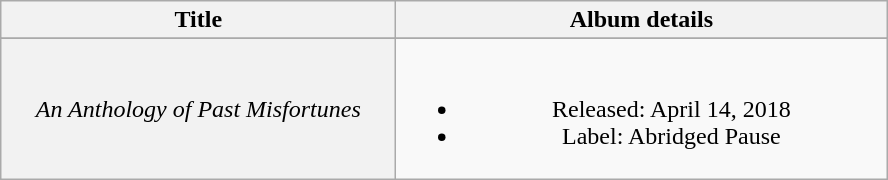<table class="wikitable plainrowheaders" style="text-align:center;" border="1">
<tr>
<th rowspan="1" scope="col" style="width:16em;">Title</th>
<th rowspan="1" scope="col" style="width:20em;">Album details</th>
</tr>
<tr>
</tr>
<tr>
<th scope="row" style="font-weight:normal;"><em>An Anthology of Past Misfortunes</em></th>
<td><br><ul><li>Released: April 14, 2018</li><li>Label: Abridged Pause</li></ul></td>
</tr>
</table>
